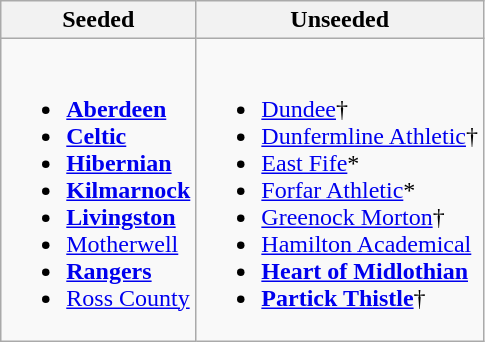<table class="wikitable">
<tr>
<th>Seeded</th>
<th>Unseeded</th>
</tr>
<tr>
<td valign=top><br><ul><li><strong><a href='#'>Aberdeen</a></strong></li><li><strong><a href='#'>Celtic</a></strong></li><li><strong><a href='#'>Hibernian</a></strong></li><li><strong><a href='#'>Kilmarnock</a></strong></li><li><strong><a href='#'>Livingston</a></strong></li><li><a href='#'>Motherwell</a></li><li><strong><a href='#'>Rangers</a></strong></li><li><a href='#'>Ross County</a></li></ul></td>
<td valign=top><br><ul><li><a href='#'>Dundee</a>†</li><li><a href='#'>Dunfermline Athletic</a>†</li><li><a href='#'>East Fife</a>*</li><li><a href='#'>Forfar Athletic</a>*</li><li><a href='#'>Greenock Morton</a>†</li><li><a href='#'>Hamilton Academical</a></li><li><strong><a href='#'>Heart of Midlothian</a></strong></li><li><strong><a href='#'>Partick Thistle</a></strong>†</li></ul></td>
</tr>
</table>
